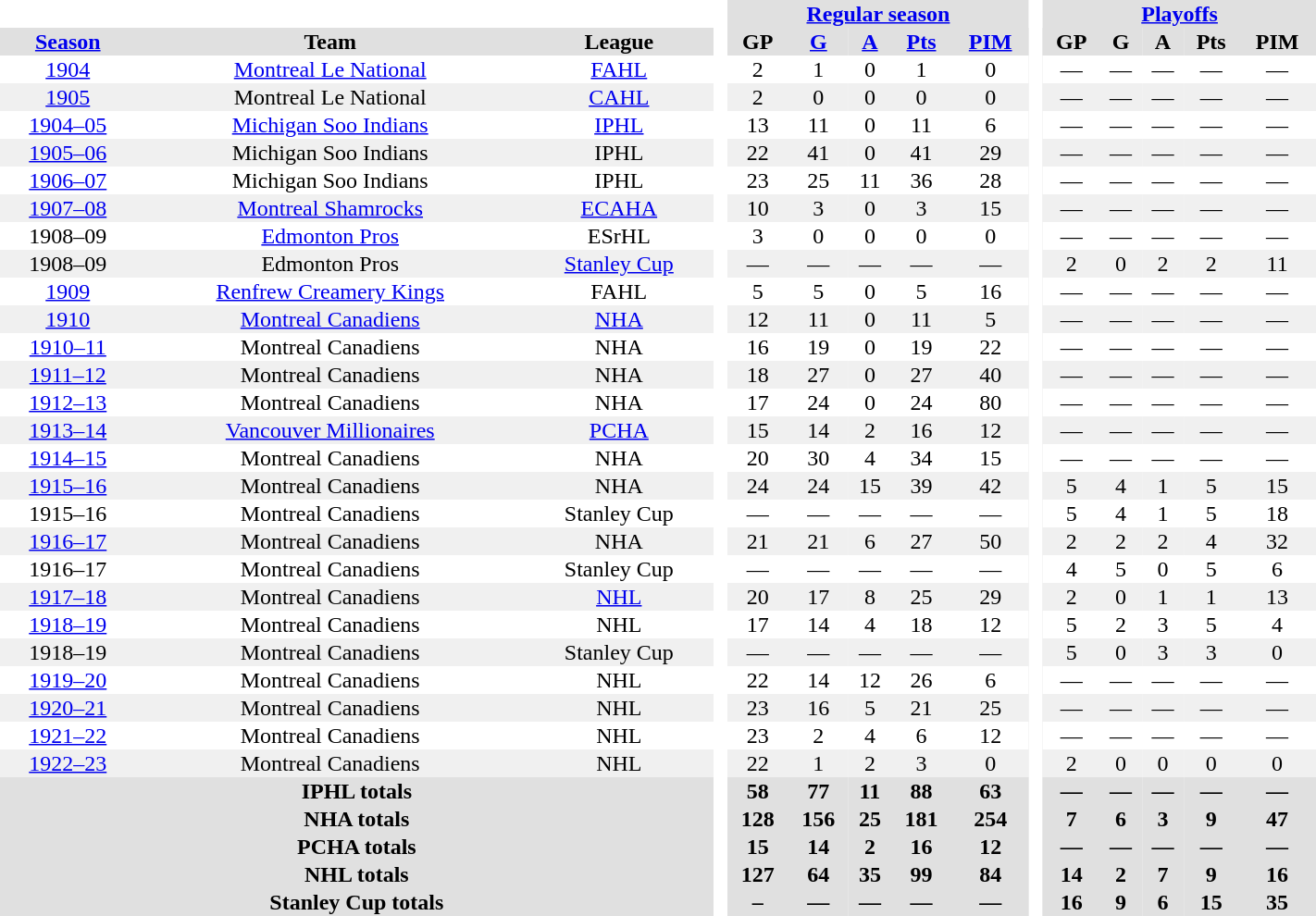<table BORDER="0" CELLPADDING="1" CELLSPACING="0" width="75%" style="text-align:center">
<tr bgcolor="#e0e0e0">
<th colspan="3" bgcolor="#ffffff"> </th>
<th rowspan="99" bgcolor="#ffffff"> </th>
<th colspan="5"><a href='#'>Regular season</a></th>
<th rowspan="99" bgcolor="#ffffff"> </th>
<th colspan="5"><a href='#'>Playoffs</a></th>
</tr>
<tr bgcolor="#e0e0e0">
<th><a href='#'>Season</a></th>
<th>Team</th>
<th>League</th>
<th>GP</th>
<th><a href='#'>G</a></th>
<th><a href='#'>A</a></th>
<th><a href='#'>Pts</a></th>
<th><a href='#'>PIM</a></th>
<th>GP</th>
<th>G</th>
<th>A</th>
<th>Pts</th>
<th>PIM</th>
</tr>
<tr>
<td><a href='#'>1904</a></td>
<td><a href='#'>Montreal Le National</a></td>
<td><a href='#'>FAHL</a></td>
<td>2</td>
<td>1</td>
<td>0</td>
<td>1</td>
<td>0</td>
<td>—</td>
<td>—</td>
<td>—</td>
<td>—</td>
<td>—</td>
</tr>
<tr bgcolor="#f0f0f0">
<td><a href='#'>1905</a></td>
<td>Montreal Le National</td>
<td><a href='#'>CAHL</a></td>
<td>2</td>
<td>0</td>
<td>0</td>
<td>0</td>
<td>0</td>
<td>—</td>
<td>—</td>
<td>—</td>
<td>—</td>
<td>—</td>
</tr>
<tr>
<td><a href='#'>1904–05</a></td>
<td><a href='#'>Michigan Soo Indians</a></td>
<td><a href='#'>IPHL</a></td>
<td>13</td>
<td>11</td>
<td>0</td>
<td>11</td>
<td>6</td>
<td>—</td>
<td>—</td>
<td>—</td>
<td>—</td>
<td>—</td>
</tr>
<tr bgcolor="#f0f0f0">
<td><a href='#'>1905–06</a></td>
<td>Michigan Soo Indians</td>
<td>IPHL</td>
<td>22</td>
<td>41</td>
<td>0</td>
<td>41</td>
<td>29</td>
<td>—</td>
<td>—</td>
<td>—</td>
<td>—</td>
<td>—</td>
</tr>
<tr>
<td><a href='#'>1906–07</a></td>
<td>Michigan Soo Indians</td>
<td>IPHL</td>
<td>23</td>
<td>25</td>
<td>11</td>
<td>36</td>
<td>28</td>
<td>—</td>
<td>—</td>
<td>—</td>
<td>—</td>
<td>—</td>
</tr>
<tr bgcolor="#f0f0f0">
<td><a href='#'>1907–08</a></td>
<td><a href='#'>Montreal Shamrocks</a></td>
<td><a href='#'>ECAHA</a></td>
<td>10</td>
<td>3</td>
<td>0</td>
<td>3</td>
<td>15</td>
<td>—</td>
<td>—</td>
<td>—</td>
<td>—</td>
<td>—</td>
</tr>
<tr>
<td>1908–09</td>
<td><a href='#'>Edmonton Pros</a></td>
<td>ESrHL</td>
<td>3</td>
<td>0</td>
<td>0</td>
<td>0</td>
<td>0</td>
<td>—</td>
<td>—</td>
<td>—</td>
<td>—</td>
<td>—</td>
</tr>
<tr bgcolor="#f0f0f0">
<td>1908–09</td>
<td>Edmonton Pros</td>
<td><a href='#'>Stanley Cup</a></td>
<td>—</td>
<td>—</td>
<td>—</td>
<td>—</td>
<td>—</td>
<td>2</td>
<td>0</td>
<td>2</td>
<td>2</td>
<td>11</td>
</tr>
<tr>
<td><a href='#'>1909</a></td>
<td><a href='#'>Renfrew Creamery Kings</a></td>
<td>FAHL</td>
<td>5</td>
<td>5</td>
<td>0</td>
<td>5</td>
<td>16</td>
<td>—</td>
<td>—</td>
<td>—</td>
<td>—</td>
<td>—</td>
</tr>
<tr bgcolor="#f0f0f0">
<td><a href='#'>1910</a></td>
<td><a href='#'>Montreal Canadiens</a></td>
<td><a href='#'>NHA</a></td>
<td>12</td>
<td>11</td>
<td>0</td>
<td>11</td>
<td>5</td>
<td>—</td>
<td>—</td>
<td>—</td>
<td>—</td>
<td>—</td>
</tr>
<tr>
<td><a href='#'>1910–11</a></td>
<td>Montreal Canadiens</td>
<td>NHA</td>
<td>16</td>
<td>19</td>
<td>0</td>
<td>19</td>
<td>22</td>
<td>—</td>
<td>—</td>
<td>—</td>
<td>—</td>
<td>—</td>
</tr>
<tr bgcolor="#f0f0f0">
<td><a href='#'>1911–12</a></td>
<td>Montreal Canadiens</td>
<td>NHA</td>
<td>18</td>
<td>27</td>
<td>0</td>
<td>27</td>
<td>40</td>
<td>—</td>
<td>—</td>
<td>—</td>
<td>—</td>
<td>—</td>
</tr>
<tr>
<td><a href='#'>1912–13</a></td>
<td>Montreal Canadiens</td>
<td>NHA</td>
<td>17</td>
<td>24</td>
<td>0</td>
<td>24</td>
<td>80</td>
<td>—</td>
<td>—</td>
<td>—</td>
<td>—</td>
<td>—</td>
</tr>
<tr bgcolor="#f0f0f0">
<td><a href='#'>1913–14</a></td>
<td><a href='#'>Vancouver Millionaires</a></td>
<td><a href='#'>PCHA</a></td>
<td>15</td>
<td>14</td>
<td>2</td>
<td>16</td>
<td>12</td>
<td>—</td>
<td>—</td>
<td>—</td>
<td>—</td>
<td>—</td>
</tr>
<tr>
<td><a href='#'>1914–15</a></td>
<td>Montreal Canadiens</td>
<td>NHA</td>
<td>20</td>
<td>30</td>
<td>4</td>
<td>34</td>
<td>15</td>
<td>—</td>
<td>—</td>
<td>—</td>
<td>—</td>
<td>—</td>
</tr>
<tr bgcolor="#f0f0f0">
<td><a href='#'>1915–16</a></td>
<td>Montreal Canadiens</td>
<td>NHA</td>
<td>24</td>
<td>24</td>
<td>15</td>
<td>39</td>
<td>42</td>
<td>5</td>
<td>4</td>
<td>1</td>
<td>5</td>
<td>15</td>
</tr>
<tr>
<td>1915–16</td>
<td>Montreal Canadiens</td>
<td>Stanley Cup</td>
<td>—</td>
<td>—</td>
<td>—</td>
<td>—</td>
<td>—</td>
<td>5</td>
<td>4</td>
<td>1</td>
<td>5</td>
<td>18</td>
</tr>
<tr bgcolor="#f0f0f0">
<td><a href='#'>1916–17</a></td>
<td>Montreal Canadiens</td>
<td>NHA</td>
<td>21</td>
<td>21</td>
<td>6</td>
<td>27</td>
<td>50</td>
<td>2</td>
<td>2</td>
<td>2</td>
<td>4</td>
<td>32</td>
</tr>
<tr>
<td>1916–17</td>
<td>Montreal Canadiens</td>
<td>Stanley Cup</td>
<td>—</td>
<td>—</td>
<td>—</td>
<td>—</td>
<td>—</td>
<td>4</td>
<td>5</td>
<td>0</td>
<td>5</td>
<td>6</td>
</tr>
<tr bgcolor="#f0f0f0">
<td><a href='#'>1917–18</a></td>
<td>Montreal Canadiens</td>
<td><a href='#'>NHL</a></td>
<td>20</td>
<td>17</td>
<td>8</td>
<td>25</td>
<td>29</td>
<td>2</td>
<td>0</td>
<td>1</td>
<td>1</td>
<td>13</td>
</tr>
<tr>
<td><a href='#'>1918–19</a></td>
<td>Montreal Canadiens</td>
<td>NHL</td>
<td>17</td>
<td>14</td>
<td>4</td>
<td>18</td>
<td>12</td>
<td>5</td>
<td>2</td>
<td>3</td>
<td>5</td>
<td>4</td>
</tr>
<tr bgcolor="#f0f0f0">
<td>1918–19</td>
<td>Montreal Canadiens</td>
<td>Stanley Cup</td>
<td>—</td>
<td>—</td>
<td>—</td>
<td>—</td>
<td>—</td>
<td>5</td>
<td>0</td>
<td>3</td>
<td>3</td>
<td>0</td>
</tr>
<tr>
<td><a href='#'>1919–20</a></td>
<td>Montreal Canadiens</td>
<td>NHL</td>
<td>22</td>
<td>14</td>
<td>12</td>
<td>26</td>
<td>6</td>
<td>—</td>
<td>—</td>
<td>—</td>
<td>—</td>
<td>—</td>
</tr>
<tr bgcolor="#f0f0f0">
<td><a href='#'>1920–21</a></td>
<td>Montreal Canadiens</td>
<td>NHL</td>
<td>23</td>
<td>16</td>
<td>5</td>
<td>21</td>
<td>25</td>
<td>—</td>
<td>—</td>
<td>—</td>
<td>—</td>
<td>—</td>
</tr>
<tr>
<td><a href='#'>1921–22</a></td>
<td>Montreal Canadiens</td>
<td>NHL</td>
<td>23</td>
<td>2</td>
<td>4</td>
<td>6</td>
<td>12</td>
<td>—</td>
<td>—</td>
<td>—</td>
<td>—</td>
<td>—</td>
</tr>
<tr bgcolor="#f0f0f0">
<td><a href='#'>1922–23</a></td>
<td>Montreal Canadiens</td>
<td>NHL</td>
<td>22</td>
<td>1</td>
<td>2</td>
<td>3</td>
<td>0</td>
<td>2</td>
<td>0</td>
<td>0</td>
<td>0</td>
<td>0</td>
</tr>
<tr bgcolor="#e0e0e0">
<th colspan="3">IPHL totals</th>
<th>58</th>
<th>77</th>
<th>11</th>
<th>88</th>
<th>63</th>
<th>—</th>
<th>—</th>
<th>—</th>
<th>—</th>
<th>—</th>
</tr>
<tr bgcolor="#e0e0e0">
<th colspan="3">NHA totals</th>
<th>128</th>
<th>156</th>
<th>25</th>
<th>181</th>
<th>254</th>
<th>7</th>
<th>6</th>
<th>3</th>
<th>9</th>
<th>47</th>
</tr>
<tr bgcolor="#e0e0e0">
<th colspan="3">PCHA totals</th>
<th>15</th>
<th>14</th>
<th>2</th>
<th>16</th>
<th>12</th>
<th>—</th>
<th>—</th>
<th>—</th>
<th>—</th>
<th>—</th>
</tr>
<tr bgcolor="#e0e0e0">
<th colspan="3">NHL totals</th>
<th>127</th>
<th>64</th>
<th>35</th>
<th>99</th>
<th>84</th>
<th>14</th>
<th>2</th>
<th>7</th>
<th>9</th>
<th>16</th>
</tr>
<tr bgcolor="#e0e0e0">
<th colspan="3">Stanley Cup totals</th>
<th>–</th>
<th>—</th>
<th>—</th>
<th>—</th>
<th>—</th>
<th>16</th>
<th>9</th>
<th>6</th>
<th>15</th>
<th>35</th>
</tr>
</table>
